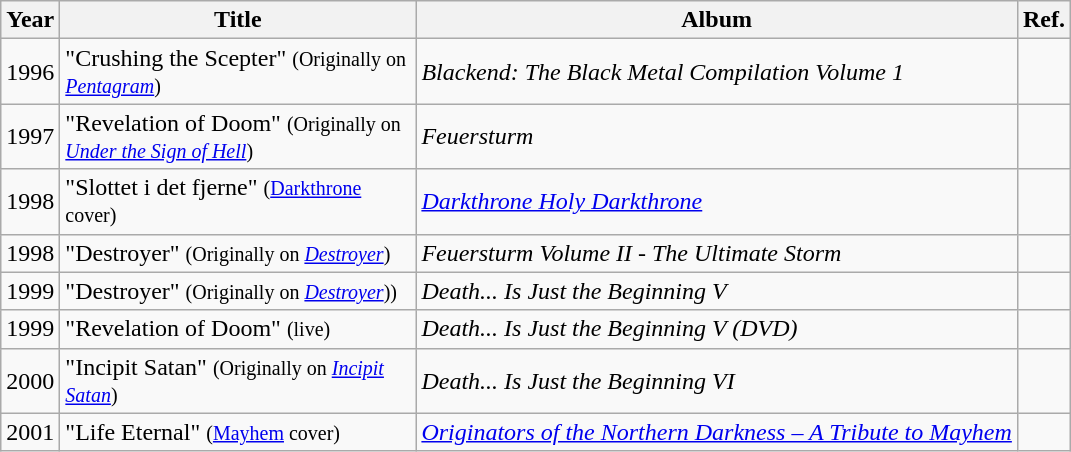<table class="wikitable">
<tr>
<th>Year</th>
<th style="width:230px;">Title</th>
<th>Album</th>
<th>Ref.</th>
</tr>
<tr>
<td>1996</td>
<td>"Crushing the Scepter" <small>(Originally on <em><a href='#'>Pentagram</a></em>) </small></td>
<td><em>Blackend: The Black Metal Compilation Volume 1</em></td>
<td style="text-align:center;"></td>
</tr>
<tr>
<td>1997</td>
<td>"Revelation of Doom" <small>(Originally on <em><a href='#'>Under the Sign of Hell</a></em>) </small></td>
<td><em>Feuersturm</em></td>
<td style="text-align:center;"></td>
</tr>
<tr>
<td>1998</td>
<td>"Slottet i det fjerne" <small>(<a href='#'>Darkthrone</a> cover)</small></td>
<td><em><a href='#'>Darkthrone Holy Darkthrone</a></em></td>
<td style="text-align:center;"></td>
</tr>
<tr>
<td>1998</td>
<td>"Destroyer" <small>(Originally on <em><a href='#'>Destroyer</a></em>)</small></td>
<td><em>Feuersturm Volume II - The Ultimate Storm</em></td>
<td style="text-align:center;"></td>
</tr>
<tr>
<td>1999</td>
<td>"Destroyer" <small>(Originally on <em><a href='#'>Destroyer</a></em>))</small></td>
<td><em>Death... Is Just the Beginning V</em></td>
<td style="text-align:center;"></td>
</tr>
<tr>
<td>1999</td>
<td>"Revelation of Doom" <small>(live)</small></td>
<td><em>Death... Is Just the Beginning V (DVD)</em></td>
<td style="text-align:center;"></td>
</tr>
<tr>
<td>2000</td>
<td>"Incipit Satan" <small>(Originally on <em><a href='#'>Incipit Satan</a></em>)</small></td>
<td><em>Death... Is Just the Beginning VI</em></td>
<td style="text-align:center;"></td>
</tr>
<tr>
<td>2001</td>
<td>"Life Eternal" <small>(<a href='#'>Mayhem</a> cover)</small></td>
<td><em><a href='#'>Originators of the Northern Darkness – A Tribute to Mayhem</a></em></td>
<td style="text-align:center;"><br></td>
</tr>
</table>
